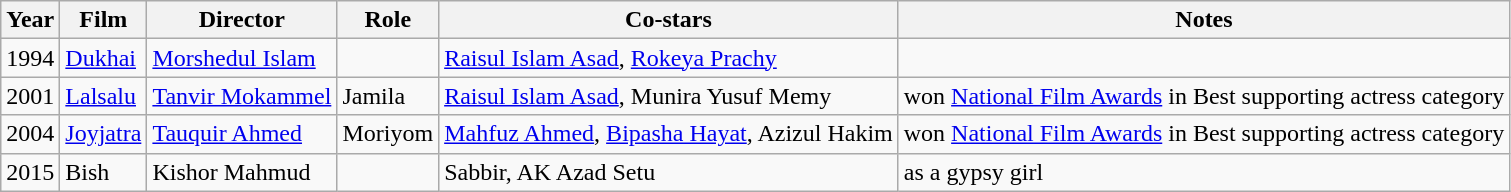<table class="wikitable">
<tr>
<th>Year</th>
<th>Film</th>
<th>Director</th>
<th>Role</th>
<th>Co-stars</th>
<th>Notes</th>
</tr>
<tr>
<td>1994</td>
<td><a href='#'>Dukhai</a></td>
<td><a href='#'>Morshedul Islam</a></td>
<td></td>
<td><a href='#'>Raisul Islam Asad</a>, <a href='#'>Rokeya Prachy</a></td>
<td></td>
</tr>
<tr>
<td>2001</td>
<td><a href='#'>Lalsalu</a></td>
<td><a href='#'>Tanvir Mokammel</a></td>
<td>Jamila</td>
<td><a href='#'>Raisul Islam Asad</a>, Munira Yusuf Memy</td>
<td>won <a href='#'>National Film Awards</a> in Best supporting actress category</td>
</tr>
<tr>
<td>2004</td>
<td><a href='#'>Joyjatra</a></td>
<td><a href='#'>Tauquir Ahmed</a></td>
<td>Moriyom</td>
<td><a href='#'>Mahfuz Ahmed</a>, <a href='#'>Bipasha Hayat</a>, Azizul Hakim</td>
<td>won <a href='#'>National Film Awards</a> in Best supporting actress category</td>
</tr>
<tr>
<td>2015</td>
<td>Bish</td>
<td>Kishor Mahmud</td>
<td></td>
<td>Sabbir, AK Azad Setu</td>
<td>as a gypsy girl</td>
</tr>
</table>
